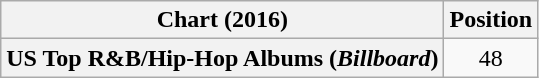<table class="wikitable plainrowheaders" style="text-align:center">
<tr>
<th scope="col">Chart (2016)</th>
<th scope="col">Position</th>
</tr>
<tr>
<th scope="row">US Top R&B/Hip-Hop Albums (<em>Billboard</em>)</th>
<td>48</td>
</tr>
</table>
